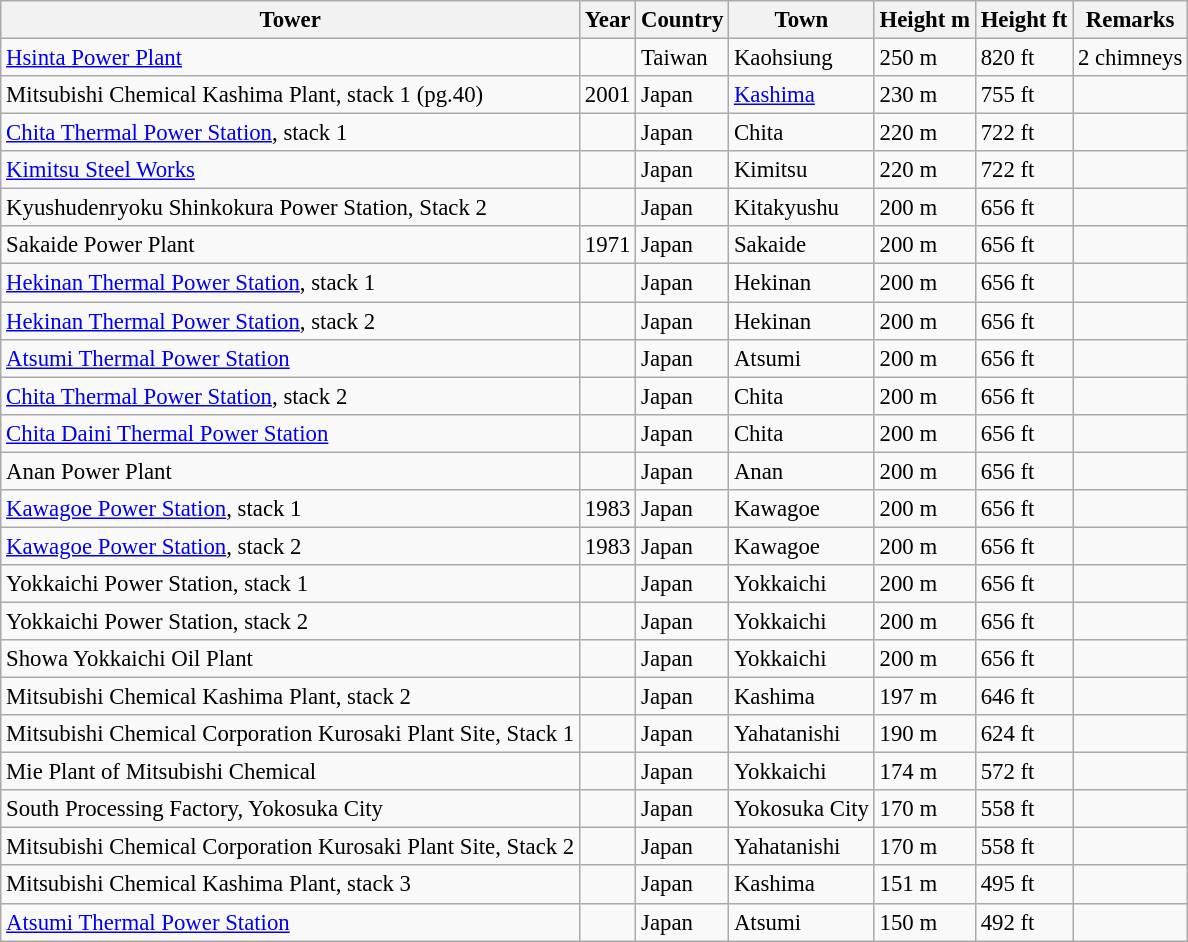<table class="wikitable sortable" style="font-size:95%;">
<tr>
<th>Tower</th>
<th>Year</th>
<th>Country</th>
<th>Town</th>
<th>Height m</th>
<th>Height ft</th>
<th>Remarks</th>
</tr>
<tr>
<td><a href='#'>Hsinta Power Plant</a></td>
<td></td>
<td>Taiwan</td>
<td>Kaohsiung</td>
<td>250 m</td>
<td>820 ft</td>
<td>2 chimneys</td>
</tr>
<tr>
<td>Mitsubishi Chemical Kashima Plant, stack 1 (pg.40)</td>
<td>2001</td>
<td>Japan</td>
<td><a href='#'>Kashima</a></td>
<td>230 m</td>
<td>755 ft</td>
<td></td>
</tr>
<tr>
<td><a href='#'>Chita Thermal Power Station</a>, stack 1</td>
<td></td>
<td>Japan</td>
<td>Chita</td>
<td>220 m</td>
<td>722 ft</td>
<td></td>
</tr>
<tr>
<td><a href='#'>Kimitsu Steel Works</a></td>
<td></td>
<td>Japan</td>
<td>Kimitsu</td>
<td>220 m</td>
<td>722 ft</td>
<td></td>
</tr>
<tr>
<td>Kyushudenryoku Shinkokura Power Station, Stack 2</td>
<td></td>
<td>Japan</td>
<td>Kitakyushu</td>
<td>200 m</td>
<td>656 ft</td>
<td></td>
</tr>
<tr>
<td>Sakaide Power Plant</td>
<td>1971</td>
<td>Japan</td>
<td>Sakaide</td>
<td>200 m</td>
<td>656 ft</td>
<td></td>
</tr>
<tr>
<td><a href='#'>Hekinan Thermal Power Station</a>, stack 1</td>
<td></td>
<td>Japan</td>
<td>Hekinan</td>
<td>200 m</td>
<td>656 ft</td>
<td></td>
</tr>
<tr>
<td><a href='#'>Hekinan Thermal Power Station</a>, stack 2</td>
<td></td>
<td>Japan</td>
<td>Hekinan</td>
<td>200 m</td>
<td>656 ft</td>
<td></td>
</tr>
<tr>
<td><a href='#'>Atsumi Thermal Power Station</a></td>
<td></td>
<td>Japan</td>
<td>Atsumi</td>
<td>200 m</td>
<td>656 ft</td>
<td></td>
</tr>
<tr>
<td><a href='#'>Chita Thermal Power Station</a>, stack 2</td>
<td></td>
<td>Japan</td>
<td>Chita</td>
<td>200 m</td>
<td>656 ft</td>
<td></td>
</tr>
<tr>
<td><a href='#'>Chita Daini Thermal Power Station</a></td>
<td></td>
<td>Japan</td>
<td>Chita</td>
<td>200 m</td>
<td>656 ft</td>
<td></td>
</tr>
<tr>
<td>Anan Power Plant</td>
<td></td>
<td>Japan</td>
<td>Anan</td>
<td>200 m</td>
<td>656 ft</td>
<td></td>
</tr>
<tr>
<td><a href='#'>Kawagoe Power Station</a>, stack 1</td>
<td>1983</td>
<td>Japan</td>
<td>Kawagoe</td>
<td>200 m</td>
<td>656 ft</td>
<td></td>
</tr>
<tr>
<td><a href='#'>Kawagoe Power Station</a>, stack 2</td>
<td>1983</td>
<td>Japan</td>
<td>Kawagoe</td>
<td>200 m</td>
<td>656 ft</td>
<td></td>
</tr>
<tr>
<td>Yokkaichi Power Station, stack 1</td>
<td></td>
<td>Japan</td>
<td>Yokkaichi</td>
<td>200 m</td>
<td>656 ft</td>
<td></td>
</tr>
<tr>
<td>Yokkaichi Power Station, stack 2</td>
<td></td>
<td>Japan</td>
<td>Yokkaichi</td>
<td>200 m</td>
<td>656 ft</td>
<td></td>
</tr>
<tr>
<td>Showa Yokkaichi Oil Plant</td>
<td></td>
<td>Japan</td>
<td>Yokkaichi</td>
<td>200 m</td>
<td>656 ft</td>
<td></td>
</tr>
<tr>
<td>Mitsubishi Chemical Kashima Plant, stack 2</td>
<td></td>
<td>Japan</td>
<td>Kashima</td>
<td>197 m</td>
<td>646 ft</td>
<td></td>
</tr>
<tr>
<td>Mitsubishi Chemical Corporation Kurosaki Plant Site, Stack 1</td>
<td></td>
<td>Japan</td>
<td>Yahatanishi</td>
<td>190 m</td>
<td>624 ft</td>
<td></td>
</tr>
<tr>
<td>Mie Plant of Mitsubishi Chemical</td>
<td></td>
<td>Japan</td>
<td>Yokkaichi</td>
<td>174 m</td>
<td>572 ft</td>
<td></td>
</tr>
<tr>
<td>South Processing Factory, Yokosuka City</td>
<td></td>
<td>Japan</td>
<td>Yokosuka City</td>
<td>170 m</td>
<td>558 ft</td>
<td></td>
</tr>
<tr>
<td>Mitsubishi Chemical Corporation Kurosaki Plant Site, Stack 2</td>
<td></td>
<td>Japan</td>
<td>Yahatanishi</td>
<td>170 m</td>
<td>558 ft</td>
<td></td>
</tr>
<tr>
<td>Mitsubishi Chemical Kashima Plant, stack 3</td>
<td></td>
<td>Japan</td>
<td>Kashima</td>
<td>151 m</td>
<td>495 ft</td>
<td></td>
</tr>
<tr>
<td><a href='#'>Atsumi Thermal Power Station</a></td>
<td></td>
<td>Japan</td>
<td>Atsumi</td>
<td>150 m</td>
<td>492 ft</td>
<td></td>
</tr>
</table>
